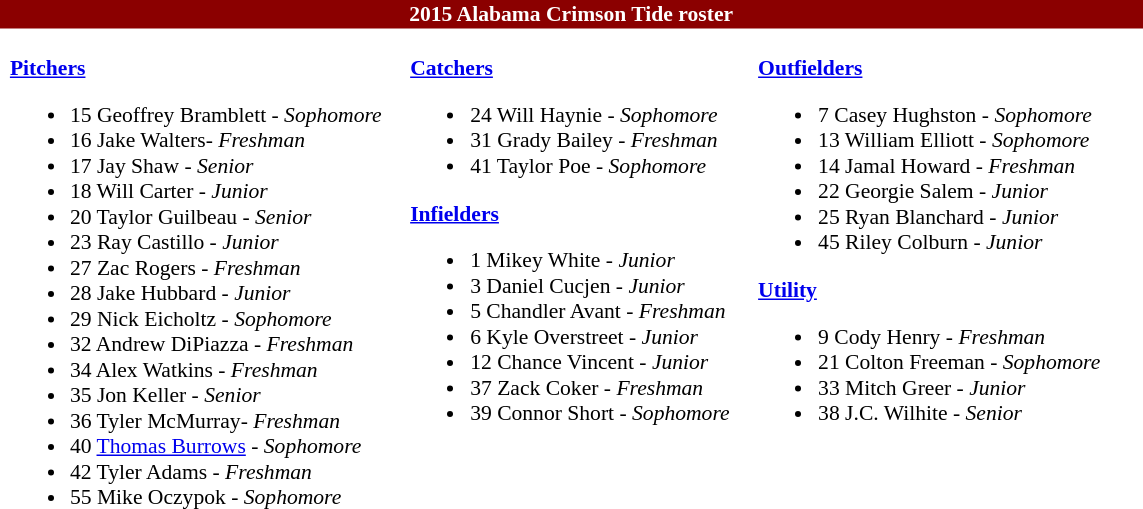<table class="toccolours" style="border-collapse:collapse; font-size:90%;">
<tr>
<td colspan="9" style="background-color: #8B0000; color: #FFFFFF; text-align:center;"><strong>2015 Alabama Crimson Tide roster</strong></td>
</tr>
<tr>
</tr>
<tr>
<td width="03"> </td>
<td valign="top"><br><strong><a href='#'>Pitchers</a></strong><ul><li>15 Geoffrey Bramblett - <em>Sophomore</em></li><li>16 Jake Walters- <em>Freshman</em></li><li>17 Jay Shaw - <em>Senior</em></li><li>18 Will Carter - <em>Junior</em></li><li>20 Taylor Guilbeau - <em>Senior</em></li><li>23 Ray Castillo - <em>Junior</em></li><li>27 Zac Rogers - <em>Freshman</em></li><li>28 Jake Hubbard - <em> Junior</em></li><li>29 Nick Eicholtz - <em>Sophomore</em></li><li>32 Andrew DiPiazza - <em>Freshman</em></li><li>34 Alex Watkins - <em>Freshman</em></li><li>35 Jon Keller - <em>Senior</em></li><li>36 Tyler McMurray- <em>Freshman</em></li><li>40 <a href='#'>Thomas Burrows</a> - <em>Sophomore</em></li><li>42 Tyler Adams - <em> Freshman</em></li><li>55 Mike Oczypok - <em> Sophomore</em></li></ul></td>
<td width="15"> </td>
<td valign="top"><br><strong><a href='#'>Catchers</a></strong><ul><li>24 Will Haynie - <em>Sophomore</em></li><li>31 Grady Bailey - <em>Freshman</em></li><li>41 Taylor Poe - <em> Sophomore</em></li></ul><strong><a href='#'>Infielders</a></strong><ul><li>1 Mikey White - <em>Junior</em></li><li>3 Daniel Cucjen - <em>Junior</em></li><li>5 Chandler Avant - <em>Freshman</em></li><li>6 Kyle Overstreet - <em>Junior</em></li><li>12 Chance Vincent - <em>Junior</em></li><li>37 Zack Coker - <em>Freshman</em></li><li>39 Connor Short - <em>Sophomore</em></li></ul></td>
<td width="15"> </td>
<td valign="top"><br><strong><a href='#'>Outfielders</a></strong><ul><li>7 Casey Hughston - <em>Sophomore</em></li><li>13 William Elliott - <em>Sophomore</em></li><li>14 Jamal Howard - <em>Freshman</em></li><li>22 Georgie Salem - <em>Junior</em></li><li>25 Ryan Blanchard - <em> Junior</em></li><li>45 Riley Colburn - <em>Junior</em></li></ul><strong><a href='#'>Utility</a></strong><ul><li>9 Cody Henry - <em>Freshman</em></li><li>21 Colton Freeman - <em> Sophomore</em></li><li>33 Mitch Greer - <em>Junior</em></li><li>38 J.C. Wilhite - <em>Senior</em></li></ul></td>
<td width="25"> </td>
</tr>
</table>
